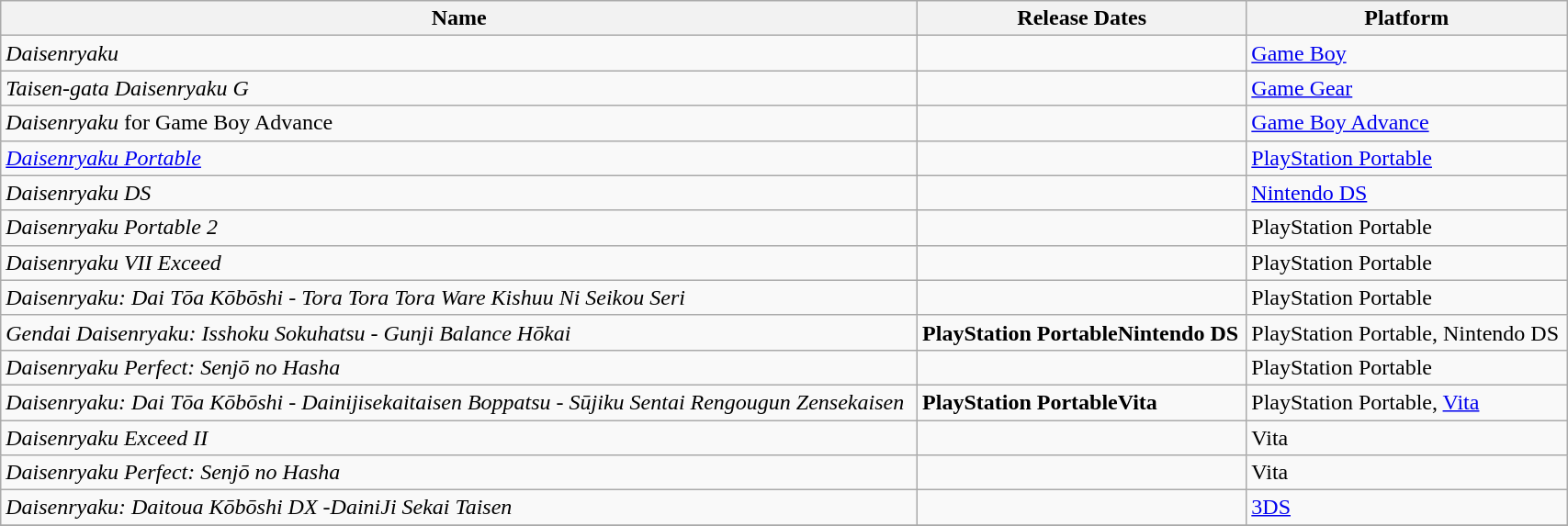<table class="wikitable sortable" style="width:90%" cellpadding="1" border="1">
<tr>
<th>Name</th>
<th>Release Dates</th>
<th>Platform</th>
</tr>
<tr>
<td><em>Daisenryaku</em></td>
<td></td>
<td><a href='#'>Game Boy</a></td>
</tr>
<tr>
<td><em>Taisen-gata Daisenryaku G</em></td>
<td></td>
<td><a href='#'>Game Gear</a></td>
</tr>
<tr>
<td><em>Daisenryaku</em> for Game Boy Advance</td>
<td></td>
<td><a href='#'>Game Boy Advance</a></td>
</tr>
<tr>
<td><em><a href='#'>Daisenryaku Portable</a></em></td>
<td></td>
<td><a href='#'>PlayStation Portable</a></td>
</tr>
<tr>
<td><em>Daisenryaku DS</em></td>
<td></td>
<td><a href='#'>Nintendo DS</a></td>
</tr>
<tr>
<td><em>Daisenryaku Portable 2</em></td>
<td></td>
<td>PlayStation Portable</td>
</tr>
<tr>
<td><em>Daisenryaku VII Exceed</em></td>
<td></td>
<td>PlayStation Portable</td>
</tr>
<tr>
<td><em>Daisenryaku: Dai Tōa Kōbōshi - Tora Tora Tora Ware Kishuu Ni Seikou Seri</em></td>
<td></td>
<td>PlayStation Portable</td>
</tr>
<tr>
<td><em>Gendai Daisenryaku: Isshoku Sokuhatsu - Gunji Balance Hōkai</em></td>
<td><strong>PlayStation Portable</strong><strong>Nintendo DS</strong></td>
<td>PlayStation Portable, Nintendo DS</td>
</tr>
<tr>
<td><em>Daisenryaku Perfect: Senjō no Hasha</em></td>
<td></td>
<td>PlayStation Portable</td>
</tr>
<tr>
<td><em>Daisenryaku: Dai Tōa Kōbōshi - Dainijisekaitaisen Boppatsu - Sūjiku Sentai Rengougun Zensekaisen</em></td>
<td><strong>PlayStation Portable</strong><strong>Vita</strong></td>
<td>PlayStation Portable, <a href='#'>Vita</a></td>
</tr>
<tr>
<td><em>Daisenryaku Exceed II</em></td>
<td></td>
<td>Vita</td>
</tr>
<tr>
<td><em>Daisenryaku Perfect: Senjō no Hasha</em></td>
<td></td>
<td>Vita</td>
</tr>
<tr>
<td><em>Daisenryaku: Daitoua Kōbōshi DX -DainiJi Sekai Taisen</em></td>
<td></td>
<td><a href='#'>3DS</a></td>
</tr>
<tr>
</tr>
</table>
